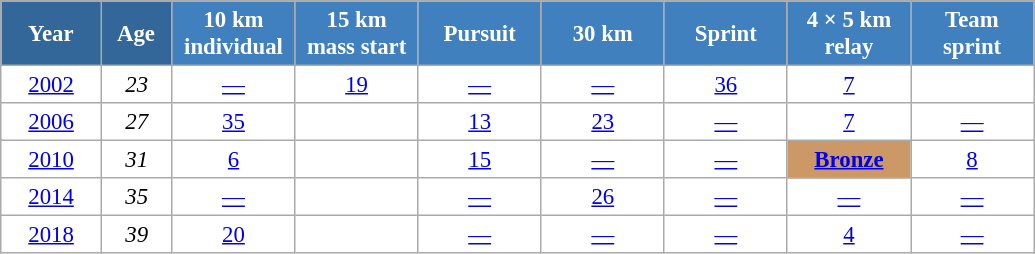<table class="wikitable" style="font-size:95%; text-align:center; border:grey solid 1px; border-collapse:collapse; background:#ffffff;">
<tr>
<th style="background-color:#369; color:white; width:60px;"> Year </th>
<th style="background-color:#369; color:white; width:40px;"> Age </th>
<th style="background-color:#4180be; color:white; width:75px;"> 10 km <br> individual </th>
<th style="background-color:#4180be; color:white; width:75px;"> 15 km <br> mass start </th>
<th style="background-color:#4180be; color:white; width:75px;"> Pursuit </th>
<th style="background-color:#4180be; color:white; width:75px;"> 30 km </th>
<th style="background-color:#4180be; color:white; width:75px;"> Sprint </th>
<th style="background-color:#4180be; color:white; width:75px;"> 4 × 5 km <br> relay </th>
<th style="background-color:#4180be; color:white; width:75px;"> Team <br> sprint </th>
</tr>
<tr>
<td><a href='#'>2002</a></td>
<td><em>23</em></td>
<td><a href='#'>—</a></td>
<td><a href='#'>19</a></td>
<td><a href='#'>—</a></td>
<td><a href='#'>—</a></td>
<td><a href='#'>36</a></td>
<td><a href='#'>7</a></td>
<td></td>
</tr>
<tr>
<td><a href='#'>2006</a></td>
<td><em>27</em></td>
<td><a href='#'>35</a></td>
<td></td>
<td><a href='#'>13</a></td>
<td><a href='#'>23</a></td>
<td><a href='#'>—</a></td>
<td><a href='#'>7</a></td>
<td><a href='#'>—</a></td>
</tr>
<tr>
<td><a href='#'>2010</a></td>
<td><em>31</em></td>
<td><a href='#'>6</a></td>
<td></td>
<td><a href='#'>15</a></td>
<td><a href='#'>—</a></td>
<td><a href='#'>—</a></td>
<td bgcolor="cc9966"><a href='#'><strong>Bronze</strong></a></td>
<td><a href='#'>8</a></td>
</tr>
<tr>
<td><a href='#'>2014</a></td>
<td><em>35</em></td>
<td><a href='#'>—</a></td>
<td></td>
<td><a href='#'>—</a></td>
<td><a href='#'>26</a></td>
<td><a href='#'>—</a></td>
<td><a href='#'>—</a></td>
<td><a href='#'>—</a></td>
</tr>
<tr>
<td><a href='#'>2018</a></td>
<td><em>39</em></td>
<td><a href='#'>20</a></td>
<td></td>
<td><a href='#'>—</a></td>
<td><a href='#'>—</a></td>
<td><a href='#'>—</a></td>
<td><a href='#'>4</a></td>
<td><a href='#'>—</a></td>
</tr>
</table>
